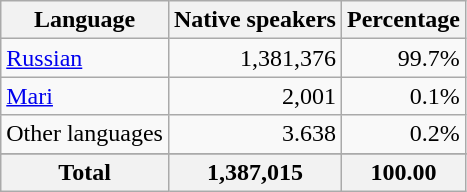<table class="wikitable sortable">
<tr>
<th>Language</th>
<th>Native speakers</th>
<th>Percentage</th>
</tr>
<tr>
<td><a href='#'>Russian</a></td>
<td align="right">1,381,376</td>
<td align="right">99.7%</td>
</tr>
<tr>
<td><a href='#'>Mari</a></td>
<td align="right">2,001</td>
<td align="right">0.1%</td>
</tr>
<tr>
<td>Other languages</td>
<td align="right">3.638</td>
<td align="right">0.2%</td>
</tr>
<tr>
</tr>
<tr>
<th>Total</th>
<th>1,387,015</th>
<th>100.00</th>
</tr>
</table>
